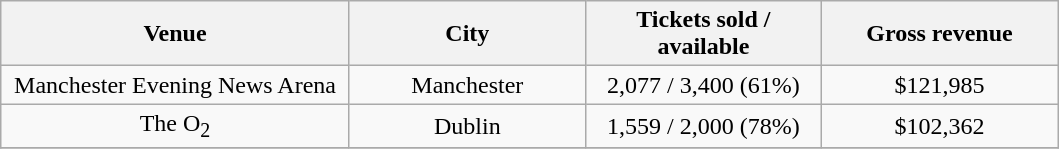<table class="wikitable" style="text-align:center;">
<tr>
<th width="225">Venue</th>
<th width="150">City</th>
<th width="150">Tickets sold / available</th>
<th width="150">Gross revenue</th>
</tr>
<tr>
<td>Manchester Evening News Arena</td>
<td>Manchester</td>
<td>2,077 / 3,400 (61%)</td>
<td>$121,985</td>
</tr>
<tr>
<td>The O<sub>2</sub></td>
<td>Dublin</td>
<td>1,559 / 2,000 (78%)</td>
<td>$102,362 </td>
</tr>
<tr>
</tr>
</table>
